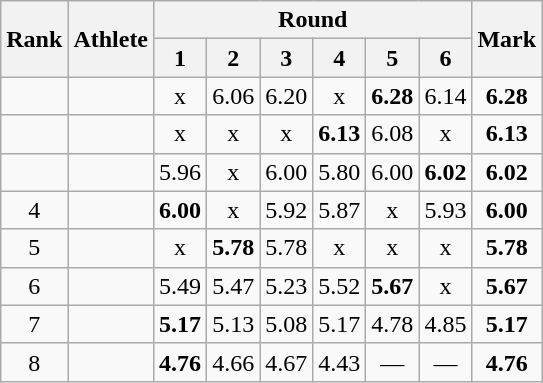<table class="wikitable sortable"  style="text-align:center">
<tr>
<th rowspan=2>Rank</th>
<th rowspan=2>Athlete</th>
<th colspan=6>Round</th>
<th rowspan=2>Mark</th>
</tr>
<tr>
<th>1</th>
<th>2</th>
<th>3</th>
<th>4</th>
<th>5</th>
<th>6</th>
</tr>
<tr>
<td></td>
<td align="left"></td>
<td>x</td>
<td>6.06</td>
<td>6.20</td>
<td>x</td>
<td><strong>6.28</strong></td>
<td>6.14</td>
<td><strong>6.28</strong></td>
</tr>
<tr>
<td></td>
<td align="left"></td>
<td>x</td>
<td>x</td>
<td>x</td>
<td><strong>6.13</strong></td>
<td>6.08</td>
<td>x</td>
<td><strong>6.13</strong></td>
</tr>
<tr>
<td></td>
<td align="left"></td>
<td>5.96</td>
<td>x</td>
<td>6.00</td>
<td>5.80</td>
<td>6.00</td>
<td><strong>6.02</strong></td>
<td><strong>6.02</strong></td>
</tr>
<tr>
<td>4</td>
<td align="left"></td>
<td><strong>6.00</strong></td>
<td>x</td>
<td>5.92</td>
<td>5.87</td>
<td>x</td>
<td>5.93</td>
<td><strong>6.00</strong></td>
</tr>
<tr>
<td>5</td>
<td align="left"></td>
<td>x</td>
<td><strong>5.78</strong></td>
<td>5.78</td>
<td>x</td>
<td>x</td>
<td>x</td>
<td><strong>5.78</strong></td>
</tr>
<tr>
<td>6</td>
<td align="left"></td>
<td>5.49</td>
<td>5.47</td>
<td>5.23</td>
<td>5.52</td>
<td><strong>5.67</strong></td>
<td>x</td>
<td><strong>5.67</strong></td>
</tr>
<tr>
<td>7</td>
<td align="left"></td>
<td><strong>5.17</strong></td>
<td>5.13</td>
<td>5.08</td>
<td>5.17</td>
<td>4.78</td>
<td>4.85</td>
<td><strong>5.17</strong></td>
</tr>
<tr>
<td>8</td>
<td align="left"></td>
<td><strong>4.76</strong></td>
<td>4.66</td>
<td>4.67</td>
<td>4.43</td>
<td>—</td>
<td>—</td>
<td><strong>4.76</strong></td>
</tr>
</table>
